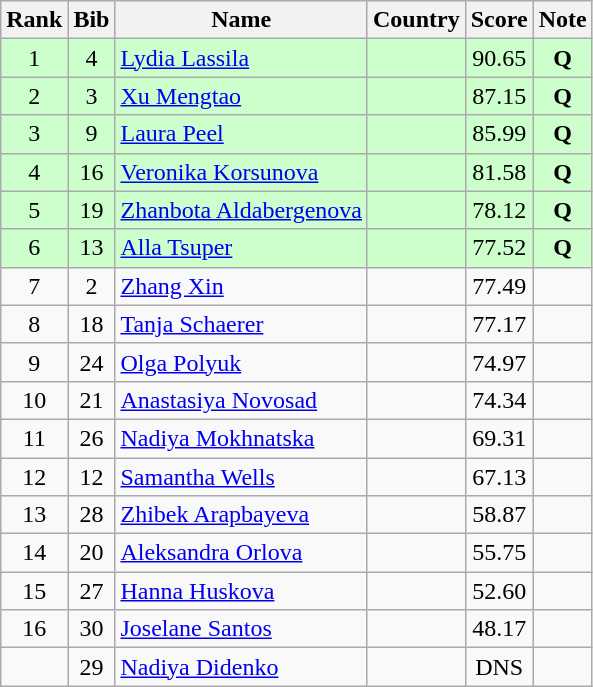<table class="wikitable sortable" style="text-align:center">
<tr>
<th>Rank</th>
<th>Bib</th>
<th>Name</th>
<th>Country</th>
<th>Score</th>
<th>Note</th>
</tr>
<tr bgcolor="ccffcc">
<td>1</td>
<td>4</td>
<td align=left><a href='#'>Lydia Lassila</a></td>
<td align=left></td>
<td>90.65</td>
<td><strong>Q</strong></td>
</tr>
<tr bgcolor="ccffcc">
<td>2</td>
<td>3</td>
<td align=left><a href='#'>Xu Mengtao</a></td>
<td align=left></td>
<td>87.15</td>
<td><strong>Q</strong></td>
</tr>
<tr bgcolor="ccffcc">
<td>3</td>
<td>9</td>
<td align=left><a href='#'>Laura Peel</a></td>
<td align=left></td>
<td>85.99</td>
<td><strong>Q</strong></td>
</tr>
<tr bgcolor="ccffcc">
<td>4</td>
<td>16</td>
<td align=left><a href='#'>Veronika Korsunova</a></td>
<td align=left></td>
<td>81.58</td>
<td><strong>Q</strong></td>
</tr>
<tr bgcolor="ccffcc">
<td>5</td>
<td>19</td>
<td align=left><a href='#'>Zhanbota Aldabergenova</a></td>
<td align=left></td>
<td>78.12</td>
<td><strong>Q</strong></td>
</tr>
<tr bgcolor="ccffcc">
<td>6</td>
<td>13</td>
<td align=left><a href='#'>Alla Tsuper</a></td>
<td align=left></td>
<td>77.52</td>
<td><strong>Q</strong></td>
</tr>
<tr>
<td>7</td>
<td>2</td>
<td align=left><a href='#'>Zhang Xin</a></td>
<td align=left></td>
<td>77.49</td>
<td></td>
</tr>
<tr>
<td>8</td>
<td>18</td>
<td align=left><a href='#'>Tanja Schaerer</a></td>
<td align=left></td>
<td>77.17</td>
<td></td>
</tr>
<tr>
<td>9</td>
<td>24</td>
<td align=left><a href='#'>Olga Polyuk</a></td>
<td align=left></td>
<td>74.97</td>
<td></td>
</tr>
<tr>
<td>10</td>
<td>21</td>
<td align=left><a href='#'>Anastasiya Novosad</a></td>
<td align=left></td>
<td>74.34</td>
<td></td>
</tr>
<tr>
<td>11</td>
<td>26</td>
<td align=left><a href='#'>Nadiya Mokhnatska</a></td>
<td align=left></td>
<td>69.31</td>
<td></td>
</tr>
<tr>
<td>12</td>
<td>12</td>
<td align=left><a href='#'>Samantha Wells</a></td>
<td align=left></td>
<td>67.13</td>
<td></td>
</tr>
<tr>
<td>13</td>
<td>28</td>
<td align=left><a href='#'>Zhibek Arapbayeva</a></td>
<td align=left></td>
<td>58.87</td>
<td></td>
</tr>
<tr>
<td>14</td>
<td>20</td>
<td align=left><a href='#'>Aleksandra Orlova</a></td>
<td align=left></td>
<td>55.75</td>
<td></td>
</tr>
<tr>
<td>15</td>
<td>27</td>
<td align=left><a href='#'>Hanna Huskova</a></td>
<td align=left></td>
<td>52.60</td>
<td></td>
</tr>
<tr>
<td>16</td>
<td>30</td>
<td align=left><a href='#'>Joselane Santos</a></td>
<td align=left></td>
<td>48.17</td>
<td></td>
</tr>
<tr>
<td></td>
<td>29</td>
<td align=left><a href='#'>Nadiya Didenko</a></td>
<td align=left></td>
<td>DNS</td>
<td></td>
</tr>
</table>
